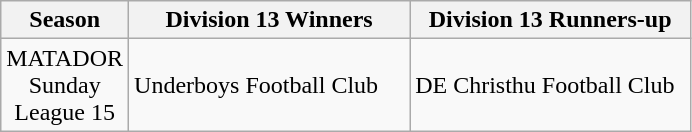<table class="wikitable" style="text-align:center">
<tr>
<th width='25'>Season</th>
<th width='180'>Division 13 Winners</th>
<th width='180'>Division 13 Runners-up</th>
</tr>
<tr>
<td>MATADOR Sunday League 15</td>
<td align='left'>Underboys Football Club</td>
<td align='left'>DE Christhu Football Club</td>
</tr>
</table>
